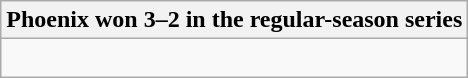<table class="wikitable collapsible collapsed">
<tr>
<th>Phoenix won 3–2 in the regular-season series</th>
</tr>
<tr>
<td><br>



</td>
</tr>
</table>
